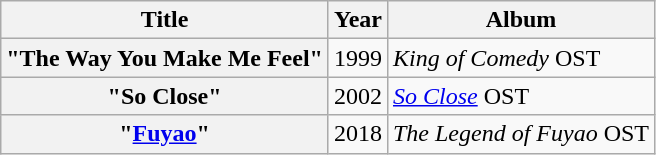<table class="wikitable plainrowheaders">
<tr>
<th>Title</th>
<th>Year</th>
<th>Album</th>
</tr>
<tr>
<th scope="row">"The Way You Make Me Feel"</th>
<td>1999</td>
<td><em>King of Comedy</em> OST</td>
</tr>
<tr>
<th scope="row">"So Close"</th>
<td>2002</td>
<td><em><a href='#'>So Close</a></em> OST</td>
</tr>
<tr>
<th scope="row">"<a href='#'>Fuyao</a>"</th>
<td>2018</td>
<td><em>The Legend of Fuyao</em> OST</td>
</tr>
</table>
